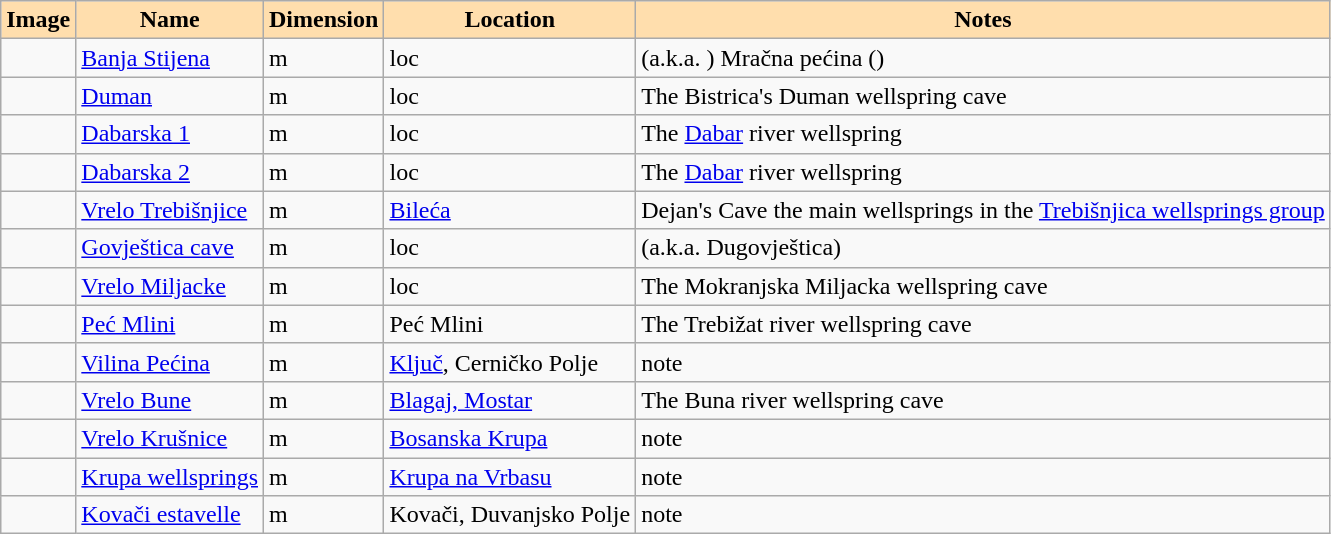<table class="wikitable">
<tr>
<th style=background:#FFDEAD;><strong>Image</strong></th>
<th style=background:#FFDEAD;><strong>Name</strong></th>
<th style=background:#FFDEAD;><strong>Dimension</strong></th>
<th style=background:#FFDEAD;><strong>Location</strong></th>
<th style=background:#FFDEAD;><strong>Notes</strong></th>
</tr>
<tr>
<td></td>
<td><a href='#'>Banja Stijena</a></td>
<td>m</td>
<td>loc</td>
<td>(a.k.a. ) Mračna pećina ()</td>
</tr>
<tr>
<td></td>
<td><a href='#'>Duman</a></td>
<td>m</td>
<td>loc</td>
<td>The Bistrica's Duman wellspring cave</td>
</tr>
<tr>
<td></td>
<td><a href='#'>Dabarska 1</a></td>
<td>m</td>
<td>loc</td>
<td>The <a href='#'>Dabar</a> river wellspring</td>
</tr>
<tr>
<td></td>
<td><a href='#'>Dabarska 2</a></td>
<td>m</td>
<td>loc</td>
<td>The <a href='#'>Dabar</a> river wellspring</td>
</tr>
<tr>
<td></td>
<td><a href='#'>Vrelo Trebišnjice</a></td>
<td>m</td>
<td><a href='#'>Bileća</a></td>
<td>Dejan's Cave the main wellsprings in the <a href='#'>Trebišnjica wellsprings group</a></td>
</tr>
<tr>
<td></td>
<td><a href='#'>Govještica cave</a></td>
<td>m</td>
<td>loc</td>
<td>(a.k.a. Dugovještica)</td>
</tr>
<tr>
<td></td>
<td><a href='#'>Vrelo Miljacke</a></td>
<td>m</td>
<td>loc</td>
<td>The Mokranjska Miljacka wellspring cave</td>
</tr>
<tr>
<td></td>
<td><a href='#'>Peć Mlini</a></td>
<td>m</td>
<td>Peć Mlini</td>
<td>The Trebižat river wellspring cave</td>
</tr>
<tr>
<td></td>
<td><a href='#'>Vilina Pećina</a></td>
<td>m</td>
<td><a href='#'>Ključ</a>, Cerničko Polje</td>
<td>note</td>
</tr>
<tr>
<td></td>
<td><a href='#'>Vrelo Bune</a></td>
<td>m</td>
<td><a href='#'>Blagaj, Mostar</a></td>
<td>The Buna river wellspring cave</td>
</tr>
<tr>
<td></td>
<td><a href='#'>Vrelo Krušnice</a></td>
<td>m</td>
<td><a href='#'>Bosanska Krupa</a></td>
<td>note</td>
</tr>
<tr>
<td></td>
<td><a href='#'>Krupa wellsprings</a></td>
<td>m</td>
<td><a href='#'>Krupa na Vrbasu</a></td>
<td>note</td>
</tr>
<tr>
<td></td>
<td><a href='#'>Kovači estavelle</a></td>
<td>m</td>
<td>Kovači, Duvanjsko Polje</td>
<td>note</td>
</tr>
</table>
